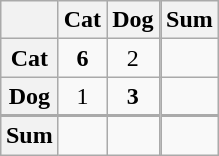<table class="wikitable" style="float:right; text-align:center;">
<tr>
<th></th>
<th>Cat</th>
<th>Dog</th>
<th rowspan="4" style="padding:0;"></th>
<th>Sum</th>
</tr>
<tr>
<th>Cat</th>
<td><strong>6</strong></td>
<td>2</td>
<td></td>
</tr>
<tr>
<th>Dog</th>
<td>1</td>
<td><strong>3</strong></td>
<td></td>
</tr>
<tr style="border-top:2px solid #aaa;">
<th>Sum</th>
<td></td>
<td></td>
<td></td>
</tr>
</table>
